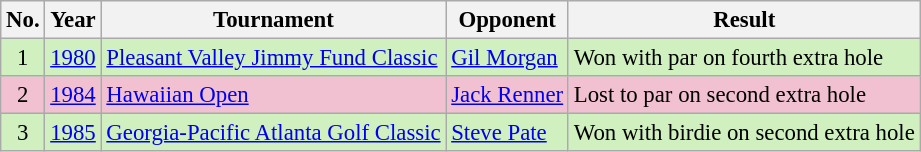<table class="wikitable" style="font-size:95%;">
<tr>
<th>No.</th>
<th>Year</th>
<th>Tournament</th>
<th>Opponent</th>
<th>Result</th>
</tr>
<tr style="background:#D0F0C0;">
<td align=center>1</td>
<td><a href='#'>1980</a></td>
<td><a href='#'>Pleasant Valley Jimmy Fund Classic</a></td>
<td> <a href='#'>Gil Morgan</a></td>
<td>Won with par on fourth extra hole</td>
</tr>
<tr style="background:#F2C1D1;">
<td align=center>2</td>
<td><a href='#'>1984</a></td>
<td><a href='#'>Hawaiian Open</a></td>
<td> <a href='#'>Jack Renner</a></td>
<td>Lost to par on second extra hole</td>
</tr>
<tr style="background:#D0F0C0;">
<td align=center>3</td>
<td><a href='#'>1985</a></td>
<td><a href='#'>Georgia-Pacific Atlanta Golf Classic</a></td>
<td> <a href='#'>Steve Pate</a></td>
<td>Won with birdie on second extra hole</td>
</tr>
</table>
